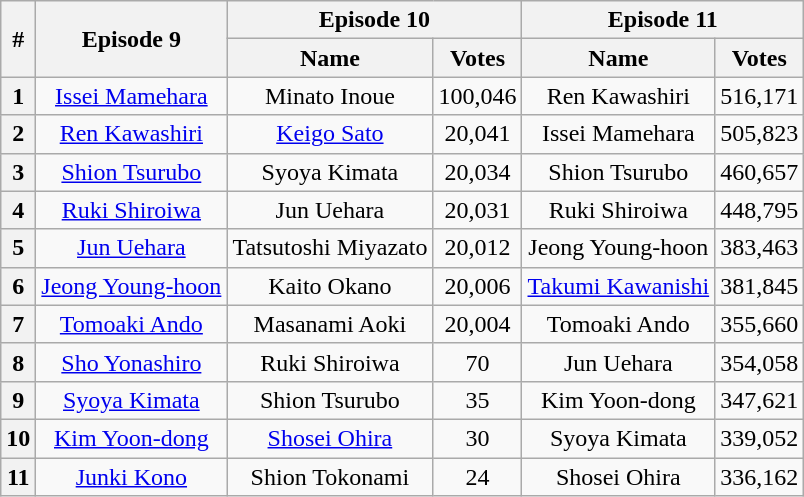<table class="wikitable sortable" style="text-align:center">
<tr>
<th scope="col" rowspan="2">#</th>
<th scope="col" rowspan="2">Episode 9<br></th>
<th scope="col" colspan="2">Episode 10<br></th>
<th scope="col" colspan="2">Episode 11<br></th>
</tr>
<tr>
<th scope="col">Name</th>
<th scope="col">Votes</th>
<th scope="col">Name</th>
<th scope="col">Votes</th>
</tr>
<tr>
<th scope="row">1</th>
<td><a href='#'>Issei Mamehara</a></td>
<td>Minato Inoue</td>
<td>100,046</td>
<td>Ren Kawashiri</td>
<td>516,171</td>
</tr>
<tr>
<th scope="row">2</th>
<td><a href='#'>Ren Kawashiri</a></td>
<td><a href='#'>Keigo Sato</a></td>
<td>20,041</td>
<td>Issei Mamehara</td>
<td>505,823</td>
</tr>
<tr>
<th scope="row">3</th>
<td><a href='#'>Shion Tsurubo</a></td>
<td>Syoya Kimata</td>
<td>20,034</td>
<td>Shion Tsurubo</td>
<td>460,657</td>
</tr>
<tr>
<th scope="row">4</th>
<td><a href='#'>Ruki Shiroiwa</a></td>
<td>Jun Uehara</td>
<td>20,031</td>
<td>Ruki Shiroiwa</td>
<td>448,795</td>
</tr>
<tr>
<th scope="row">5</th>
<td><a href='#'>Jun Uehara</a></td>
<td>Tatsutoshi Miyazato</td>
<td>20,012</td>
<td>Jeong Young-hoon</td>
<td>383,463</td>
</tr>
<tr>
<th scope="row">6</th>
<td><a href='#'>Jeong Young-hoon</a></td>
<td>Kaito Okano</td>
<td>20,006</td>
<td><a href='#'>Takumi Kawanishi</a></td>
<td>381,845</td>
</tr>
<tr>
<th scope="row">7</th>
<td><a href='#'>Tomoaki Ando</a></td>
<td>Masanami Aoki</td>
<td>20,004</td>
<td>Tomoaki Ando</td>
<td>355,660</td>
</tr>
<tr>
<th scope="row">8</th>
<td><a href='#'>Sho Yonashiro</a></td>
<td>Ruki Shiroiwa</td>
<td>70</td>
<td>Jun Uehara</td>
<td>354,058</td>
</tr>
<tr>
<th scope="row">9</th>
<td><a href='#'>Syoya Kimata</a></td>
<td>Shion Tsurubo</td>
<td>35</td>
<td>Kim Yoon-dong</td>
<td>347,621</td>
</tr>
<tr>
<th scope="row">10</th>
<td><a href='#'>Kim Yoon-dong</a></td>
<td><a href='#'>Shosei Ohira</a></td>
<td>30</td>
<td>Syoya Kimata</td>
<td>339,052</td>
</tr>
<tr>
<th scope="row">11</th>
<td><a href='#'>Junki Kono</a></td>
<td>Shion Tokonami</td>
<td>24</td>
<td>Shosei Ohira</td>
<td>336,162</td>
</tr>
</table>
